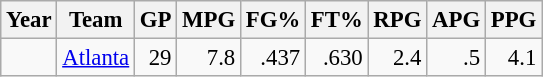<table class="wikitable sortable" style="font-size:95%; text-align:right;">
<tr>
<th>Year</th>
<th>Team</th>
<th>GP</th>
<th>MPG</th>
<th>FG%</th>
<th>FT%</th>
<th>RPG</th>
<th>APG</th>
<th>PPG</th>
</tr>
<tr>
<td style="text-align:left;"></td>
<td style="text-align:left;"><a href='#'>Atlanta</a></td>
<td>29</td>
<td>7.8</td>
<td>.437</td>
<td>.630</td>
<td>2.4</td>
<td>.5</td>
<td>4.1</td>
</tr>
</table>
